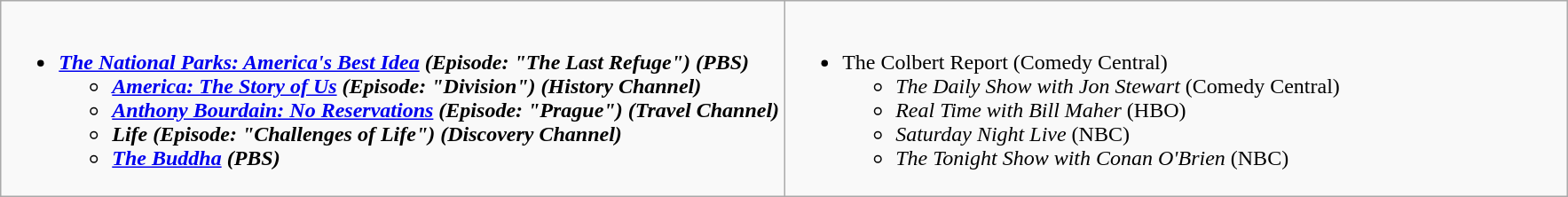<table class="wikitable">
<tr>
<td style="vertical-align:top;" width="50%"><br><ul><li><strong><em><a href='#'>The National Parks: America's Best Idea</a><em> (Episode: "The Last Refuge") (PBS)<strong><ul><li></em><a href='#'>America: The Story of Us</a><em> (Episode: "Division") (History Channel)</li><li></em><a href='#'>Anthony Bourdain: No Reservations</a><em> (Episode: "Prague") (Travel Channel)</li><li></em>Life<em> (Episode: "Challenges of Life") (Discovery Channel)</li><li></em><a href='#'>The Buddha</a><em> (PBS)</li></ul></li></ul></td>
<td style="vertical-align:top;" width="50%"><br><ul><li></em></strong>The Colbert Report</em> (Comedy Central)</strong><ul><li><em>The Daily Show with Jon Stewart</em> (Comedy Central)</li><li><em>Real Time with Bill Maher</em> (HBO)</li><li><em>Saturday Night Live</em> (NBC)</li><li><em>The Tonight Show with Conan O'Brien</em> (NBC)</li></ul></li></ul></td>
</tr>
</table>
